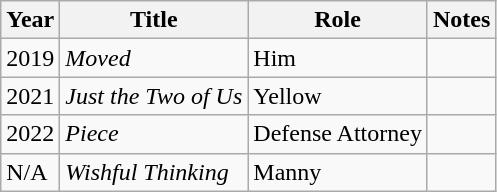<table class="wikitable">
<tr>
<th>Year</th>
<th>Title</th>
<th>Role</th>
<th>Notes</th>
</tr>
<tr>
<td>2019</td>
<td><em>Moved</em></td>
<td>Him</td>
<td></td>
</tr>
<tr>
<td>2021</td>
<td><em>Just the Two of Us</em></td>
<td>Yellow</td>
<td></td>
</tr>
<tr>
<td>2022</td>
<td><em>Piece</em></td>
<td>Defense Attorney</td>
<td></td>
</tr>
<tr>
<td>N/A</td>
<td><em>Wishful Thinking</em></td>
<td>Manny</td>
<td></td>
</tr>
</table>
